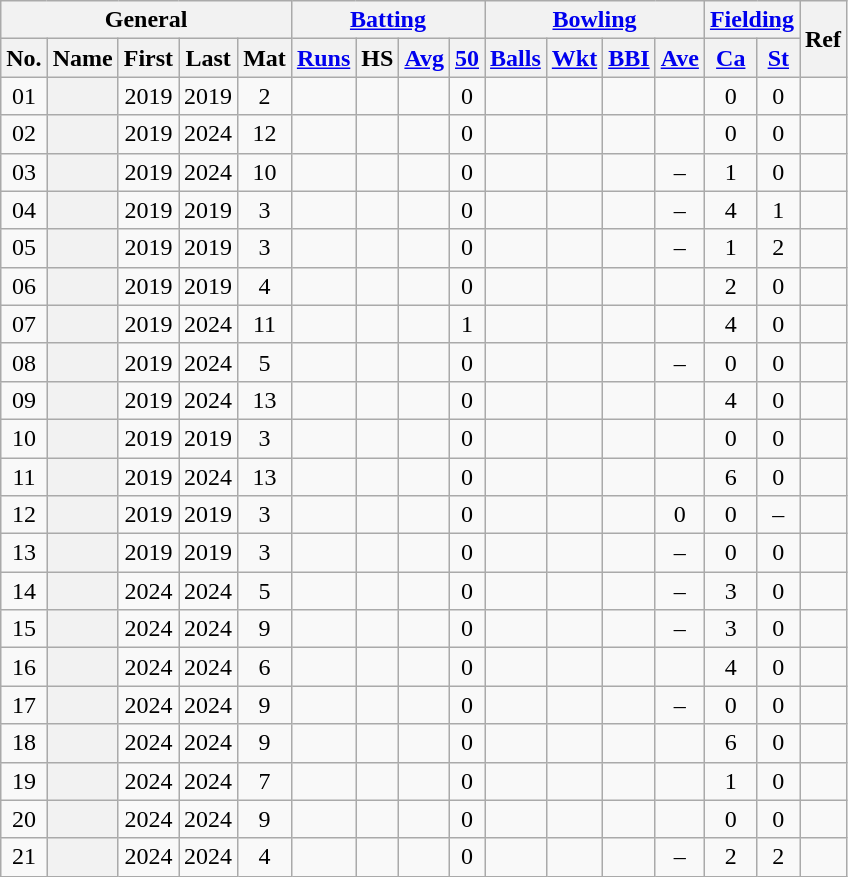<table class="wikitable plainrowheaders sortable">
<tr align="center">
<th scope="col" colspan=5 class="unsortable">General</th>
<th scope="col" colspan=4 class="unsortable"><a href='#'>Batting</a></th>
<th scope="col" colspan=4 class="unsortable"><a href='#'>Bowling</a></th>
<th scope="col" colspan=2 class="unsortable"><a href='#'>Fielding</a></th>
<th scope="col" rowspan=2 class="unsortable">Ref</th>
</tr>
<tr align="center">
<th scope="col">No.</th>
<th scope="col">Name</th>
<th scope="col">First</th>
<th scope="col">Last</th>
<th scope="col">Mat</th>
<th scope="col"><a href='#'>Runs</a></th>
<th scope="col">HS</th>
<th scope="col"><a href='#'>Avg</a></th>
<th scope="col"><a href='#'>50</a></th>
<th scope="col"><a href='#'>Balls</a></th>
<th scope="col"><a href='#'>Wkt</a></th>
<th scope="col"><a href='#'>BBI</a></th>
<th scope="col"><a href='#'>Ave</a></th>
<th scope="col"><a href='#'>Ca</a></th>
<th scope="col"><a href='#'>St</a></th>
</tr>
<tr align="center">
<td><span>0</span>1</td>
<th scope="row" align="left"></th>
<td>2019</td>
<td>2019</td>
<td>2</td>
<td></td>
<td></td>
<td></td>
<td>0</td>
<td></td>
<td></td>
<td></td>
<td></td>
<td>0</td>
<td>0</td>
<td></td>
</tr>
<tr align="center">
<td><span>0</span>2</td>
<th scope="row" align="left"></th>
<td>2019</td>
<td>2024</td>
<td>12</td>
<td></td>
<td></td>
<td></td>
<td>0</td>
<td></td>
<td></td>
<td></td>
<td></td>
<td>0</td>
<td>0</td>
<td></td>
</tr>
<tr align="center">
<td><span>0</span>3</td>
<th scope="row" align="left"></th>
<td>2019</td>
<td>2024</td>
<td>10</td>
<td></td>
<td></td>
<td></td>
<td>0</td>
<td></td>
<td></td>
<td></td>
<td>–</td>
<td>1</td>
<td>0</td>
<td></td>
</tr>
<tr align="center">
<td><span>0</span>4</td>
<th scope="row" align="left"></th>
<td>2019</td>
<td>2019</td>
<td>3</td>
<td></td>
<td></td>
<td></td>
<td>0</td>
<td></td>
<td></td>
<td></td>
<td>–</td>
<td>4</td>
<td>1</td>
<td></td>
</tr>
<tr align="center">
<td><span>0</span>5</td>
<th scope="row" align="left"></th>
<td>2019</td>
<td>2019</td>
<td>3</td>
<td></td>
<td></td>
<td></td>
<td>0</td>
<td></td>
<td></td>
<td></td>
<td>–</td>
<td>1</td>
<td>2</td>
<td></td>
</tr>
<tr align="center">
<td><span>0</span>6</td>
<th scope="row" align="left"></th>
<td>2019</td>
<td>2019</td>
<td>4</td>
<td></td>
<td></td>
<td></td>
<td>0</td>
<td></td>
<td></td>
<td></td>
<td></td>
<td>2</td>
<td>0</td>
<td></td>
</tr>
<tr align="center">
<td><span>0</span>7</td>
<th scope="row" align="left"></th>
<td>2019</td>
<td>2024</td>
<td>11</td>
<td></td>
<td></td>
<td></td>
<td>1</td>
<td></td>
<td></td>
<td></td>
<td></td>
<td>4</td>
<td>0</td>
<td></td>
</tr>
<tr align="center">
<td><span>0</span>8</td>
<th scope="row" align="left"></th>
<td>2019</td>
<td>2024</td>
<td>5</td>
<td></td>
<td></td>
<td></td>
<td>0</td>
<td></td>
<td></td>
<td></td>
<td>–</td>
<td>0</td>
<td>0</td>
<td></td>
</tr>
<tr align="center">
<td><span>0</span>9</td>
<th scope="row" align="left"></th>
<td>2019</td>
<td>2024</td>
<td>13</td>
<td></td>
<td></td>
<td></td>
<td>0</td>
<td></td>
<td></td>
<td></td>
<td></td>
<td>4</td>
<td>0</td>
<td></td>
</tr>
<tr align="center">
<td>10</td>
<th scope="row" align="left"></th>
<td>2019</td>
<td>2019</td>
<td>3</td>
<td></td>
<td></td>
<td></td>
<td>0</td>
<td></td>
<td></td>
<td></td>
<td></td>
<td>0</td>
<td>0</td>
<td></td>
</tr>
<tr align="center">
<td>11</td>
<th scope="row" align="left"></th>
<td>2019</td>
<td>2024</td>
<td>13</td>
<td></td>
<td></td>
<td></td>
<td>0</td>
<td></td>
<td></td>
<td></td>
<td></td>
<td>6</td>
<td>0</td>
<td></td>
</tr>
<tr align="center">
<td>12</td>
<th scope="row" align="left"></th>
<td>2019</td>
<td>2019</td>
<td>3</td>
<td></td>
<td></td>
<td></td>
<td>0</td>
<td></td>
<td></td>
<td></td>
<td>0</td>
<td>0</td>
<td>–</td>
<td></td>
</tr>
<tr align="center">
<td>13</td>
<th scope="row" align="left"></th>
<td>2019</td>
<td>2019</td>
<td>3</td>
<td></td>
<td></td>
<td></td>
<td>0</td>
<td></td>
<td></td>
<td></td>
<td>–</td>
<td>0</td>
<td>0</td>
<td></td>
</tr>
<tr align="center">
<td>14</td>
<th scope="row" align="left"></th>
<td>2024</td>
<td>2024</td>
<td>5</td>
<td></td>
<td></td>
<td></td>
<td>0</td>
<td></td>
<td></td>
<td></td>
<td>–</td>
<td>3</td>
<td>0</td>
<td></td>
</tr>
<tr align="center">
<td>15</td>
<th scope="row" align="left"></th>
<td>2024</td>
<td>2024</td>
<td>9</td>
<td></td>
<td></td>
<td></td>
<td>0</td>
<td></td>
<td></td>
<td></td>
<td>–</td>
<td>3</td>
<td>0</td>
<td></td>
</tr>
<tr align="center">
<td>16</td>
<th scope="row" align="left"></th>
<td>2024</td>
<td>2024</td>
<td>6</td>
<td></td>
<td></td>
<td></td>
<td>0</td>
<td></td>
<td></td>
<td></td>
<td></td>
<td>4</td>
<td>0</td>
<td></td>
</tr>
<tr align="center">
<td>17</td>
<th scope="row" align="left"></th>
<td>2024</td>
<td>2024</td>
<td>9</td>
<td></td>
<td></td>
<td></td>
<td>0</td>
<td></td>
<td></td>
<td></td>
<td>–</td>
<td>0</td>
<td>0</td>
<td></td>
</tr>
<tr align="center">
<td>18</td>
<th scope="row" align="left"></th>
<td>2024</td>
<td>2024</td>
<td>9</td>
<td></td>
<td></td>
<td></td>
<td>0</td>
<td></td>
<td></td>
<td></td>
<td></td>
<td>6</td>
<td>0</td>
<td></td>
</tr>
<tr align="center">
<td>19</td>
<th scope="row" align="left"></th>
<td>2024</td>
<td>2024</td>
<td>7</td>
<td></td>
<td></td>
<td></td>
<td>0</td>
<td></td>
<td></td>
<td></td>
<td></td>
<td>1</td>
<td>0</td>
<td></td>
</tr>
<tr align="center">
<td>20</td>
<th scope="row" align="left"></th>
<td>2024</td>
<td>2024</td>
<td>9</td>
<td></td>
<td></td>
<td></td>
<td>0</td>
<td></td>
<td></td>
<td></td>
<td></td>
<td>0</td>
<td>0</td>
<td></td>
</tr>
<tr align="center">
<td>21</td>
<th scope="row" align="left"></th>
<td>2024</td>
<td>2024</td>
<td>4</td>
<td></td>
<td></td>
<td></td>
<td>0</td>
<td></td>
<td></td>
<td></td>
<td>–</td>
<td>2</td>
<td>2</td>
<td></td>
</tr>
</table>
